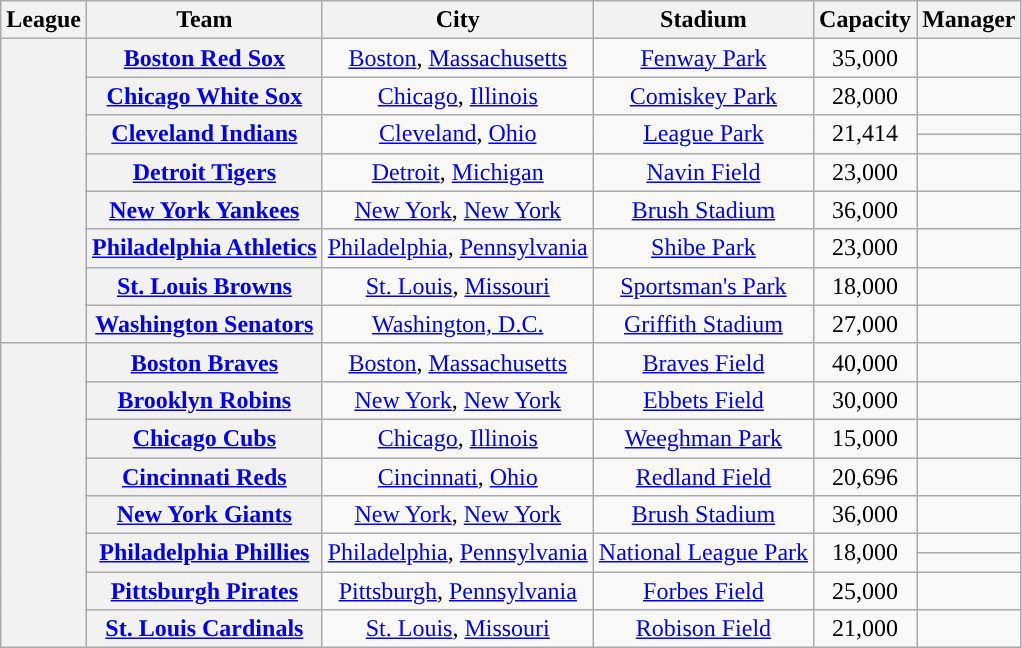<table class="wikitable sortable plainrowheaders" style="text-align:center;">
<tr>
<th scope="col">League</th>
<th scope="col">Team</th>
<th scope="col">City</th>
<th scope="col">Stadium</th>
<th scope="col">Capacity</th>
<th scope="col">Manager</th>
</tr>
<tr>
<th rowspan="9"></th>
<th scope="row"><a href='#'>Boston Red Sox</a></th>
<td><a href='#'>Boston</a>, <a href='#'>Massachusetts</a></td>
<td><a href='#'>Fenway Park</a></td>
<td>35,000</td>
<td></td>
</tr>
<tr>
<th scope="row"><a href='#'>Chicago White Sox</a></th>
<td><a href='#'>Chicago</a>, <a href='#'>Illinois</a></td>
<td><a href='#'>Comiskey Park</a></td>
<td>28,000</td>
<td></td>
</tr>
<tr>
<th rowspan="2" scope="row"><a href='#'>Cleveland Indians</a></th>
<td rowspan="2"><a href='#'>Cleveland</a>, <a href='#'>Ohio</a></td>
<td rowspan="2"><a href='#'>League Park</a></td>
<td rowspan="2">21,414</td>
<td></td>
</tr>
<tr>
<td></td>
</tr>
<tr>
<th scope="row"><a href='#'>Detroit Tigers</a></th>
<td><a href='#'>Detroit</a>, <a href='#'>Michigan</a></td>
<td><a href='#'>Navin Field</a></td>
<td>23,000</td>
<td></td>
</tr>
<tr>
<th scope="row"><a href='#'>New York Yankees</a></th>
<td><a href='#'>New York</a>, <a href='#'>New York</a></td>
<td><a href='#'>Brush Stadium</a></td>
<td>36,000</td>
<td></td>
</tr>
<tr>
<th scope="row"><a href='#'>Philadelphia Athletics</a></th>
<td><a href='#'>Philadelphia</a>, <a href='#'>Pennsylvania</a></td>
<td><a href='#'>Shibe Park</a></td>
<td>23,000</td>
<td></td>
</tr>
<tr>
<th scope="row"><a href='#'>St. Louis Browns</a></th>
<td><a href='#'>St. Louis</a>, <a href='#'>Missouri</a></td>
<td><a href='#'>Sportsman's Park</a></td>
<td>18,000</td>
<td></td>
</tr>
<tr>
<th scope="row"><a href='#'>Washington Senators</a></th>
<td><a href='#'>Washington, D.C.</a></td>
<td><a href='#'>Griffith Stadium</a></td>
<td>27,000</td>
<td></td>
</tr>
<tr>
<th rowspan="9"></th>
<th scope="row"><a href='#'>Boston Braves</a></th>
<td><a href='#'>Boston</a>, <a href='#'>Massachusetts</a></td>
<td><a href='#'>Braves Field</a></td>
<td>40,000</td>
<td></td>
</tr>
<tr>
<th scope="row"><a href='#'>Brooklyn Robins</a></th>
<td><a href='#'>New York</a>, <a href='#'>New York</a></td>
<td><a href='#'>Ebbets Field</a></td>
<td>30,000</td>
<td></td>
</tr>
<tr>
<th scope="row"><a href='#'>Chicago Cubs</a></th>
<td><a href='#'>Chicago</a>, <a href='#'>Illinois</a></td>
<td><a href='#'>Weeghman Park</a></td>
<td>15,000</td>
<td></td>
</tr>
<tr>
<th scope="row"><a href='#'>Cincinnati Reds</a></th>
<td><a href='#'>Cincinnati</a>, <a href='#'>Ohio</a></td>
<td><a href='#'>Redland Field</a></td>
<td>20,696</td>
<td></td>
</tr>
<tr>
<th scope="row"><a href='#'>New York Giants</a></th>
<td><a href='#'>New York</a>, <a href='#'>New York</a></td>
<td><a href='#'>Brush Stadium</a></td>
<td>36,000</td>
<td></td>
</tr>
<tr>
<th rowspan="2" scope="row"><a href='#'>Philadelphia Phillies</a></th>
<td rowspan="2"><a href='#'>Philadelphia</a>, <a href='#'>Pennsylvania</a></td>
<td rowspan="2"><a href='#'>National League Park</a></td>
<td rowspan="2">18,000</td>
<td></td>
</tr>
<tr>
<td></td>
</tr>
<tr>
<th scope="row"><a href='#'>Pittsburgh Pirates</a></th>
<td><a href='#'>Pittsburgh</a>, <a href='#'>Pennsylvania</a></td>
<td><a href='#'>Forbes Field</a></td>
<td>25,000</td>
<td></td>
</tr>
<tr>
<th scope="row"><a href='#'>St. Louis Cardinals</a></th>
<td><a href='#'>St. Louis</a>, <a href='#'>Missouri</a></td>
<td><a href='#'>Robison Field</a></td>
<td>21,000</td>
<td></td>
</tr>
</table>
